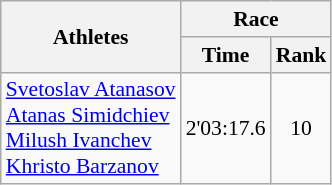<table class="wikitable" border="1" style="font-size:90%">
<tr>
<th rowspan=2>Athletes</th>
<th colspan=2>Race</th>
</tr>
<tr>
<th>Time</th>
<th>Rank</th>
</tr>
<tr>
<td><a href='#'>Svetoslav Atanasov</a><br><a href='#'>Atanas Simidchiev</a><br><a href='#'>Milush Ivanchev</a><br><a href='#'>Khristo Barzanov</a></td>
<td align=center>2'03:17.6</td>
<td align=center>10</td>
</tr>
</table>
